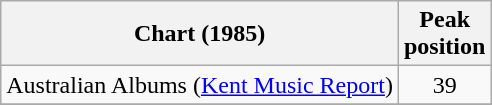<table class="wikitable sortable">
<tr>
<th>Chart (1985)</th>
<th>Peak<br>position</th>
</tr>
<tr>
<td>Australian Albums (<a href='#'>Kent Music Report</a>)</td>
<td align="center">39</td>
</tr>
<tr>
</tr>
<tr>
</tr>
<tr>
</tr>
<tr>
</tr>
<tr>
</tr>
<tr>
</tr>
</table>
